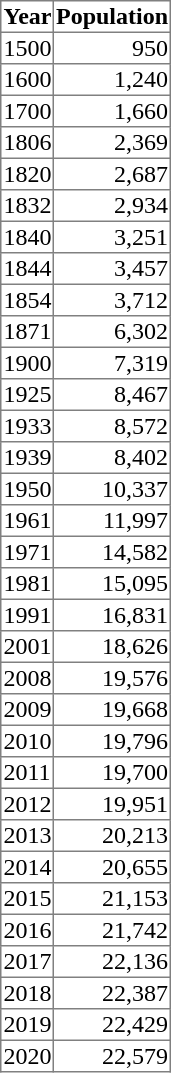<table class="toc" align=right border=1 style="border-collapse: collapse; margin-left: 10pt">
<tr>
<th>Year</th>
<th>Population</th>
</tr>
<tr>
<td>1500</td>
<td align=right>950</td>
</tr>
<tr>
<td>1600</td>
<td align=right>1,240</td>
</tr>
<tr>
<td>1700</td>
<td align=right>1,660</td>
</tr>
<tr>
<td>1806</td>
<td align=right>2,369</td>
</tr>
<tr>
<td>1820</td>
<td align=right>2,687</td>
</tr>
<tr>
<td>1832</td>
<td align=right>2,934</td>
</tr>
<tr>
<td>1840</td>
<td align=right>3,251</td>
</tr>
<tr>
<td>1844</td>
<td align=right>3,457</td>
</tr>
<tr>
<td>1854</td>
<td align=right>3,712</td>
</tr>
<tr>
<td>1871</td>
<td align=right>6,302</td>
</tr>
<tr>
<td>1900</td>
<td align=right>7,319</td>
</tr>
<tr>
<td>1925</td>
<td align=right>8,467</td>
</tr>
<tr>
<td>1933</td>
<td align=right>8,572</td>
</tr>
<tr>
<td>1939</td>
<td align=right>8,402</td>
</tr>
<tr>
<td>1950</td>
<td align=right>10,337</td>
</tr>
<tr>
<td>1961</td>
<td align=right>11,997</td>
</tr>
<tr>
<td>1971</td>
<td align=right>14,582</td>
</tr>
<tr>
<td>1981</td>
<td align=right>15,095</td>
</tr>
<tr>
<td>1991</td>
<td align=right>16,831</td>
</tr>
<tr>
<td>2001</td>
<td align=right>18,626</td>
</tr>
<tr>
<td>2008</td>
<td align=right>19,576</td>
</tr>
<tr>
<td>2009</td>
<td align=right>19,668</td>
</tr>
<tr>
<td>2010</td>
<td align=right>19,796</td>
</tr>
<tr>
<td>2011</td>
<td align=right>19,700</td>
</tr>
<tr>
<td>2012</td>
<td align=right>19,951</td>
</tr>
<tr>
<td>2013</td>
<td align=right>20,213</td>
</tr>
<tr>
<td>2014</td>
<td align=right>20,655</td>
</tr>
<tr>
<td>2015</td>
<td align=right>21,153</td>
</tr>
<tr>
<td>2016</td>
<td align=right>21,742</td>
</tr>
<tr>
<td>2017</td>
<td align=right>22,136</td>
</tr>
<tr>
<td>2018</td>
<td align=right>22,387</td>
</tr>
<tr>
<td>2019</td>
<td align=right>22,429</td>
</tr>
<tr>
<td>2020</td>
<td align=right>22,579</td>
</tr>
</table>
